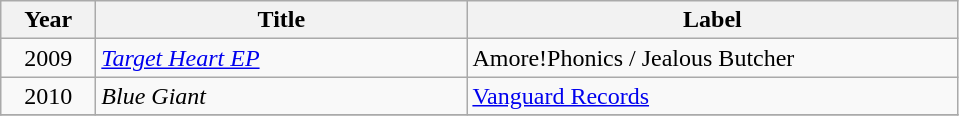<table class="wikitable">
<tr>
<th style="width:3.5em;">Year</th>
<th style="width:15em;">Title</th>
<th style="width:20em;">Label</th>
</tr>
<tr>
<td style="text-align:center;">2009</td>
<td><em><a href='#'>Target Heart EP</a></em></td>
<td>Amore!Phonics / Jealous Butcher</td>
</tr>
<tr>
<td style="text-align:center;">2010</td>
<td><em>Blue Giant</em></td>
<td><a href='#'>Vanguard Records</a></td>
</tr>
<tr>
</tr>
</table>
